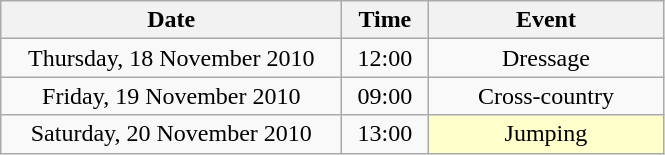<table class = "wikitable" style="text-align:center;">
<tr>
<th width=220>Date</th>
<th width=50>Time</th>
<th width=150>Event</th>
</tr>
<tr>
<td>Thursday, 18 November 2010</td>
<td>12:00</td>
<td>Dressage</td>
</tr>
<tr>
<td>Friday, 19 November 2010</td>
<td>09:00</td>
<td>Cross-country</td>
</tr>
<tr>
<td>Saturday, 20 November 2010</td>
<td>13:00</td>
<td bgcolor=ffffcc>Jumping</td>
</tr>
</table>
